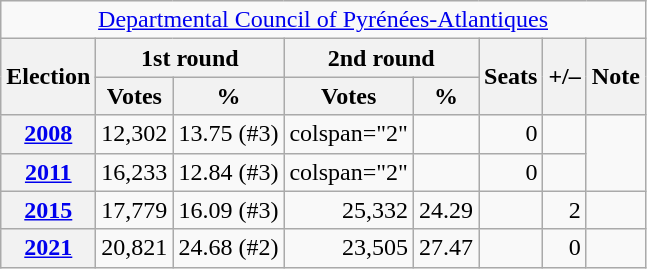<table class="wikitable" style="text-align:right;">
<tr>
<td colspan="8" align="center"><a href='#'>Departmental Council of Pyrénées-Atlantiques</a></td>
</tr>
<tr>
<th rowspan="2">Election</th>
<th colspan="2">1st round</th>
<th colspan="2">2nd round</th>
<th rowspan="2">Seats</th>
<th rowspan="2">+/–</th>
<th rowspan="2">Note</th>
</tr>
<tr>
<th>Votes</th>
<th>%</th>
<th>Votes</th>
<th>%</th>
</tr>
<tr>
<th><a href='#'>2008</a></th>
<td>12,302</td>
<td>13.75 (#3)</td>
<td>colspan="2" </td>
<td></td>
<td>0</td>
<td></td>
</tr>
<tr>
<th><a href='#'>2011</a></th>
<td>16,233</td>
<td>12.84 (#3)</td>
<td>colspan="2" </td>
<td></td>
<td>0</td>
<td></td>
</tr>
<tr>
<th><a href='#'>2015</a></th>
<td>17,779</td>
<td>16.09 (#3)</td>
<td>25,332</td>
<td>24.29</td>
<td></td>
<td>2</td>
<td></td>
</tr>
<tr>
<th><a href='#'>2021</a></th>
<td>20,821</td>
<td>24.68 (#2)</td>
<td>23,505</td>
<td>27.47</td>
<td></td>
<td>0</td>
<td></td>
</tr>
</table>
